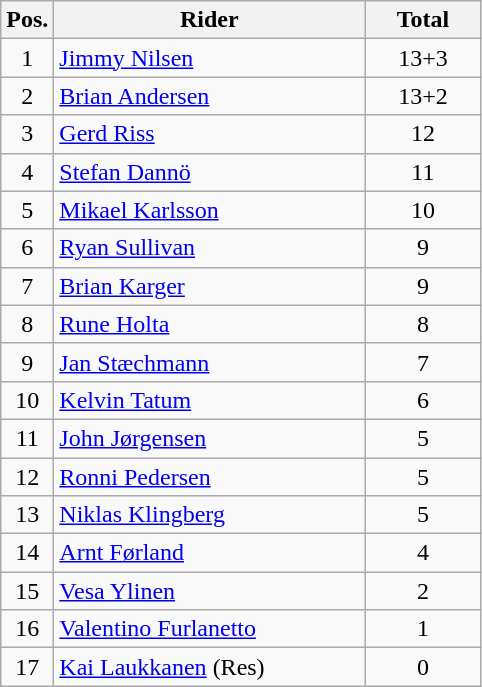<table class=wikitable>
<tr>
<th width=25px>Pos.</th>
<th width=200px>Rider</th>
<th width=70px>Total</th>
</tr>
<tr align=center >
<td>1</td>
<td align=left> <a href='#'>Jimmy Nilsen</a></td>
<td>13+3</td>
</tr>
<tr align=center >
<td>2</td>
<td align=left> <a href='#'>Brian Andersen</a></td>
<td>13+2</td>
</tr>
<tr align=center >
<td>3</td>
<td align=left> <a href='#'>Gerd Riss</a></td>
<td>12</td>
</tr>
<tr align=center >
<td>4</td>
<td align=left> <a href='#'>Stefan Dannö</a></td>
<td>11</td>
</tr>
<tr align=center >
<td>5</td>
<td align=left> <a href='#'>Mikael Karlsson</a></td>
<td>10</td>
</tr>
<tr align=center >
<td>6</td>
<td align=left> <a href='#'>Ryan Sullivan</a></td>
<td>9</td>
</tr>
<tr align=center >
<td>7</td>
<td align=left> <a href='#'>Brian Karger</a></td>
<td>9</td>
</tr>
<tr align=center >
<td>8</td>
<td align=left> <a href='#'>Rune Holta</a></td>
<td>8</td>
</tr>
<tr align=center>
<td>9</td>
<td align=left> <a href='#'>Jan Stæchmann</a></td>
<td>7</td>
</tr>
<tr align=center>
<td>10</td>
<td align=left> <a href='#'>Kelvin Tatum</a></td>
<td>6</td>
</tr>
<tr align=center>
<td>11</td>
<td align=left> <a href='#'>John Jørgensen</a></td>
<td>5</td>
</tr>
<tr align=center>
<td>12</td>
<td align=left> <a href='#'>Ronni Pedersen</a></td>
<td>5</td>
</tr>
<tr align=center>
<td>13</td>
<td align=left> <a href='#'>Niklas Klingberg</a></td>
<td>5</td>
</tr>
<tr align=center>
<td>14</td>
<td align=left> <a href='#'>Arnt Førland</a></td>
<td>4</td>
</tr>
<tr align=center>
<td>15</td>
<td align=left> <a href='#'>Vesa Ylinen</a></td>
<td>2</td>
</tr>
<tr align=center>
<td>16</td>
<td align=left> <a href='#'>Valentino Furlanetto</a></td>
<td>1</td>
</tr>
<tr align=center>
<td>17</td>
<td align=left> <a href='#'>Kai Laukkanen</a> (Res)</td>
<td>0</td>
</tr>
</table>
